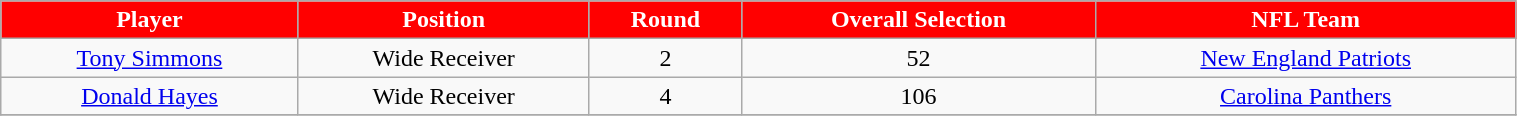<table class="wikitable" width="80%">
<tr align="center"  style="background:red;color:#FFFFFF;">
<td><strong>Player</strong></td>
<td><strong>Position</strong></td>
<td><strong>Round</strong></td>
<td><strong>Overall Selection</strong></td>
<td><strong>NFL Team</strong></td>
</tr>
<tr align="center" bgcolor="">
<td><a href='#'>Tony Simmons</a></td>
<td>Wide Receiver</td>
<td>2</td>
<td>52</td>
<td><a href='#'>New England Patriots</a></td>
</tr>
<tr align="center" bgcolor="">
<td><a href='#'>Donald Hayes</a></td>
<td>Wide Receiver</td>
<td>4</td>
<td>106</td>
<td><a href='#'>Carolina Panthers</a></td>
</tr>
<tr align="center" bgcolor="">
</tr>
</table>
